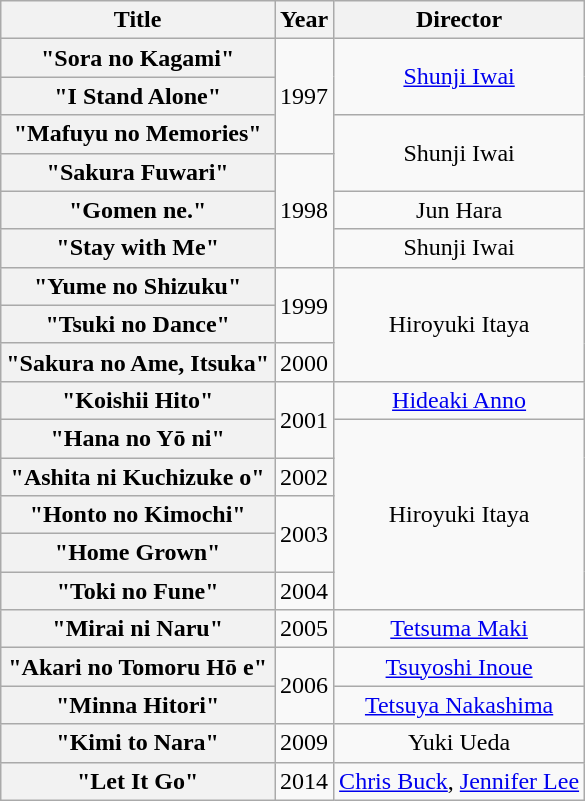<table class="wikitable plainrowheaders" style="text-align:center;" border="1">
<tr>
<th scope="col">Title</th>
<th scope="col">Year</th>
<th scope="col">Director</th>
</tr>
<tr>
<th scope="row">"Sora no Kagami"</th>
<td rowspan="3">1997</td>
<td rowspan="2"><a href='#'>Shunji Iwai</a></td>
</tr>
<tr>
<th scope="row">"I Stand Alone"</th>
</tr>
<tr>
<th scope="row">"Mafuyu no Memories"</th>
<td rowspan="2">Shunji Iwai</td>
</tr>
<tr>
<th scope="row">"Sakura Fuwari"</th>
<td rowspan="3">1998</td>
</tr>
<tr>
<th scope="row">"Gomen ne."</th>
<td>Jun Hara</td>
</tr>
<tr>
<th scope="row">"Stay with Me"</th>
<td>Shunji Iwai</td>
</tr>
<tr>
<th scope="row">"Yume no Shizuku"</th>
<td rowspan="2">1999</td>
<td rowspan="3">Hiroyuki Itaya</td>
</tr>
<tr>
<th scope="row">"Tsuki no Dance"</th>
</tr>
<tr>
<th scope="row">"Sakura no Ame, Itsuka"</th>
<td>2000</td>
</tr>
<tr>
<th scope="row">"Koishii Hito"</th>
<td rowspan="2">2001</td>
<td><a href='#'>Hideaki Anno</a></td>
</tr>
<tr>
<th scope="row">"Hana no Yō ni"</th>
<td rowspan="5">Hiroyuki Itaya</td>
</tr>
<tr>
<th scope="row">"Ashita ni Kuchizuke o"</th>
<td>2002</td>
</tr>
<tr>
<th scope="row">"Honto no Kimochi"</th>
<td rowspan="2">2003</td>
</tr>
<tr>
<th scope="row">"Home Grown"</th>
</tr>
<tr>
<th scope="row">"Toki no Fune"</th>
<td>2004</td>
</tr>
<tr>
<th scope="row">"Mirai ni Naru"</th>
<td>2005</td>
<td><a href='#'>Tetsuma Maki</a></td>
</tr>
<tr>
<th scope="row">"Akari no Tomoru Hō e"</th>
<td rowspan="2">2006</td>
<td><a href='#'>Tsuyoshi Inoue</a></td>
</tr>
<tr>
<th scope="row">"Minna Hitori"</th>
<td><a href='#'>Tetsuya Nakashima</a></td>
</tr>
<tr>
<th scope="row">"Kimi to Nara"</th>
<td>2009</td>
<td>Yuki Ueda</td>
</tr>
<tr>
<th scope="row">"Let It Go"</th>
<td>2014</td>
<td><a href='#'>Chris Buck</a>, <a href='#'>Jennifer Lee</a></td>
</tr>
</table>
